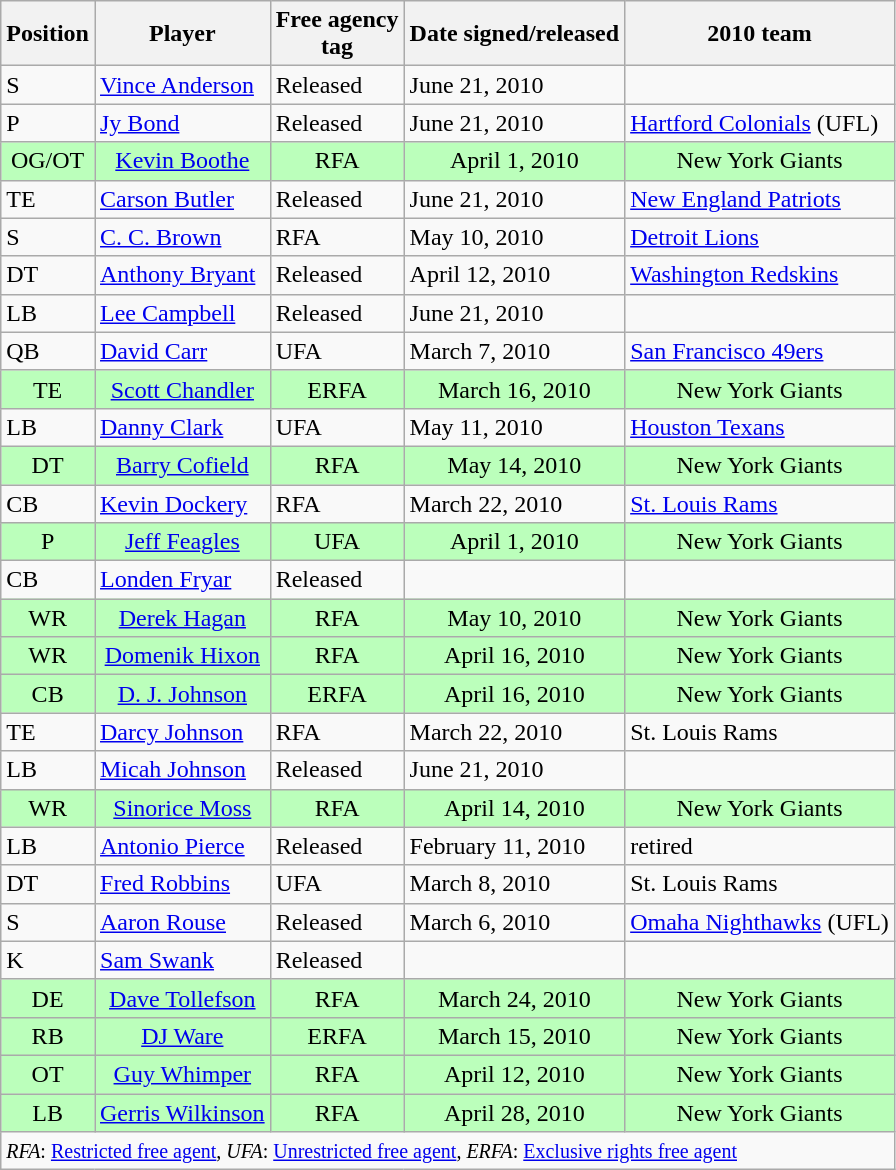<table class="wikitable">
<tr>
<th>Position</th>
<th>Player</th>
<th>Free agency<br>tag</th>
<th>Date signed/released</th>
<th>2010 team</th>
</tr>
<tr style= style="text-align:center;">
<td>S</td>
<td><a href='#'>Vince Anderson</a></td>
<td>Released</td>
<td>June 21, 2010</td>
<td></td>
</tr>
<tr style= style="text-align:center;">
<td>P</td>
<td><a href='#'>Jy Bond</a></td>
<td>Released</td>
<td>June 21, 2010</td>
<td><a href='#'>Hartford Colonials</a> (UFL)</td>
</tr>
<tr style="background:#bfb; text-align:center;">
<td>OG/OT</td>
<td><a href='#'>Kevin Boothe</a></td>
<td>RFA</td>
<td>April 1, 2010</td>
<td>New York Giants</td>
</tr>
<tr style= style="text-align:center;">
<td>TE</td>
<td><a href='#'>Carson Butler</a></td>
<td>Released</td>
<td>June 21, 2010</td>
<td><a href='#'>New England Patriots</a></td>
</tr>
<tr style= style="text-align:center;">
<td>S</td>
<td><a href='#'>C. C. Brown</a></td>
<td>RFA</td>
<td>May 10, 2010</td>
<td><a href='#'>Detroit Lions</a></td>
</tr>
<tr style= style="text-align:center;">
<td>DT</td>
<td><a href='#'>Anthony Bryant</a></td>
<td>Released</td>
<td>April 12, 2010</td>
<td><a href='#'>Washington Redskins</a></td>
</tr>
<tr style= style="text-align:center;">
<td>LB</td>
<td><a href='#'>Lee Campbell</a></td>
<td>Released</td>
<td>June 21, 2010</td>
<td></td>
</tr>
<tr style= style="text-align:center;">
<td>QB</td>
<td><a href='#'>David Carr</a></td>
<td>UFA</td>
<td>March 7, 2010</td>
<td><a href='#'>San Francisco 49ers</a></td>
</tr>
<tr style="background:#bfb; text-align:center;">
<td>TE</td>
<td><a href='#'>Scott Chandler</a></td>
<td>ERFA</td>
<td>March 16, 2010</td>
<td>New York Giants</td>
</tr>
<tr style= style="text-align:center;">
<td>LB</td>
<td><a href='#'>Danny Clark</a></td>
<td>UFA</td>
<td>May 11, 2010</td>
<td><a href='#'>Houston Texans</a></td>
</tr>
<tr style="background:#bfb; text-align:center;">
<td>DT</td>
<td><a href='#'>Barry Cofield</a></td>
<td>RFA</td>
<td>May 14, 2010</td>
<td>New York Giants</td>
</tr>
<tr style= style="text-align:center;">
<td>CB</td>
<td><a href='#'>Kevin Dockery</a></td>
<td>RFA</td>
<td>March 22, 2010</td>
<td><a href='#'>St. Louis Rams</a></td>
</tr>
<tr style="background:#bfb; text-align:center;">
<td>P</td>
<td><a href='#'>Jeff Feagles</a></td>
<td>UFA</td>
<td>April 1, 2010</td>
<td>New York Giants</td>
</tr>
<tr style= style="text-align:center;">
<td>CB</td>
<td><a href='#'>Londen Fryar</a></td>
<td>Released</td>
<td></td>
<td></td>
</tr>
<tr style="background:#bfb; text-align:center;">
<td>WR</td>
<td><a href='#'>Derek Hagan</a></td>
<td>RFA</td>
<td>May 10, 2010</td>
<td>New York Giants</td>
</tr>
<tr style="background:#bfb; text-align:center;">
<td>WR</td>
<td><a href='#'>Domenik Hixon</a></td>
<td>RFA</td>
<td>April 16, 2010</td>
<td>New York Giants</td>
</tr>
<tr style="background:#bfb; text-align:center;">
<td>CB</td>
<td><a href='#'>D. J. Johnson</a></td>
<td>ERFA</td>
<td>April 16, 2010</td>
<td>New York Giants</td>
</tr>
<tr style= style="text-align:center;">
<td>TE</td>
<td><a href='#'>Darcy Johnson</a></td>
<td>RFA</td>
<td>March 22, 2010</td>
<td>St. Louis Rams</td>
</tr>
<tr style= style="text-align:center;">
<td>LB</td>
<td><a href='#'>Micah Johnson</a></td>
<td>Released</td>
<td>June 21, 2010</td>
<td></td>
</tr>
<tr style="background:#bfb; text-align:center;">
<td>WR</td>
<td><a href='#'>Sinorice Moss</a></td>
<td>RFA</td>
<td>April 14, 2010</td>
<td>New York Giants</td>
</tr>
<tr style= style="text-align:center;">
<td>LB</td>
<td><a href='#'>Antonio Pierce</a></td>
<td>Released</td>
<td>February 11, 2010</td>
<td>retired</td>
</tr>
<tr style= style="text-align:center;">
<td>DT</td>
<td><a href='#'>Fred Robbins</a></td>
<td>UFA</td>
<td>March 8, 2010</td>
<td>St. Louis Rams</td>
</tr>
<tr style= style="text-align:center;">
<td>S</td>
<td><a href='#'>Aaron Rouse</a></td>
<td>Released</td>
<td>March 6, 2010</td>
<td><a href='#'>Omaha Nighthawks</a> (UFL)</td>
</tr>
<tr style= style="text-align:center;">
<td>K</td>
<td><a href='#'>Sam Swank</a></td>
<td>Released</td>
<td></td>
<td></td>
</tr>
<tr style="background:#bfb; text-align:center;">
<td>DE</td>
<td><a href='#'>Dave Tollefson</a></td>
<td>RFA</td>
<td>March 24, 2010</td>
<td>New York Giants</td>
</tr>
<tr style="background:#bfb; text-align:center;">
<td>RB</td>
<td><a href='#'>DJ Ware</a></td>
<td>ERFA</td>
<td>March 15, 2010</td>
<td>New York Giants</td>
</tr>
<tr style="background:#bfb; text-align:center;">
<td>OT</td>
<td><a href='#'>Guy Whimper</a></td>
<td>RFA</td>
<td>April 12, 2010</td>
<td>New York Giants</td>
</tr>
<tr style="background:#bfb; text-align:center;">
<td>LB</td>
<td><a href='#'>Gerris Wilkinson</a></td>
<td>RFA</td>
<td>April 28, 2010</td>
<td>New York Giants</td>
</tr>
<tr>
<td colspan="5"><small><em>RFA</em>: <a href='#'>Restricted free agent</a>, <em>UFA</em>: <a href='#'>Unrestricted free agent</a>, <em>ERFA</em>: <a href='#'>Exclusive rights free agent</a></small></td>
</tr>
</table>
